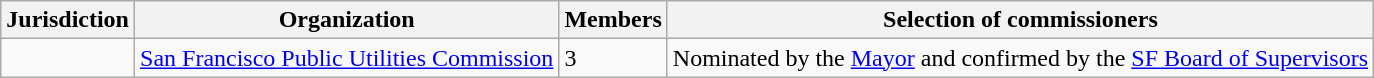<table class="wikitable sortable">
<tr>
<th>Jurisdiction</th>
<th>Organization</th>
<th>Members</th>
<th>Selection of commissioners</th>
</tr>
<tr>
<td></td>
<td><a href='#'>San Francisco Public Utilities Commission</a></td>
<td>3</td>
<td>Nominated by the <a href='#'>Mayor</a> and confirmed by the <a href='#'>SF Board of Supervisors</a></td>
</tr>
</table>
